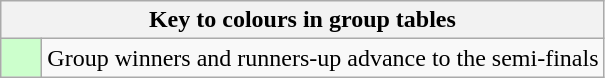<table class="wikitable" style="text-align: center;">
<tr>
<th colspan=2>Key to colours in group tables</th>
</tr>
<tr>
<td style="background:#ccffcc; width: 20px;"></td>
<td style="text-align:left">Group winners and runners-up advance to the semi-finals</td>
</tr>
</table>
